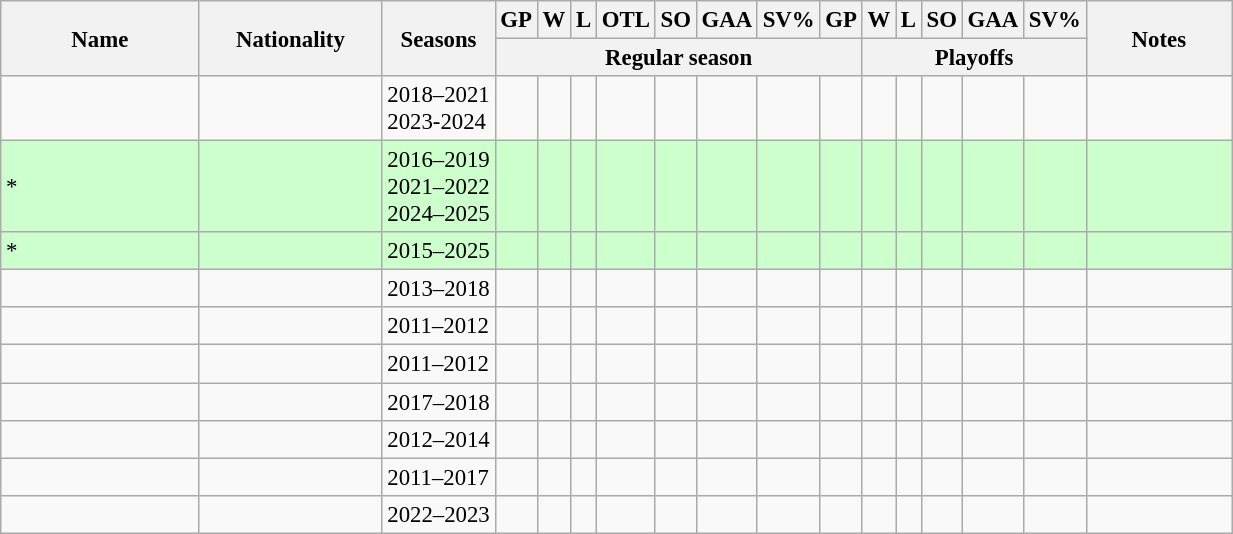<table class="wikitable sortable" style="text-align:left; font-size:95%">
<tr>
<th rowspan="2" width="125px">Name</th>
<th rowspan="2" width="115px">Nationality</th>
<th rowspan="2">Seasons</th>
<th>GP</th>
<th>W</th>
<th>L</th>
<th>OTL</th>
<th>SO</th>
<th>GAA</th>
<th>SV%</th>
<th>GP</th>
<th>W</th>
<th>L</th>
<th>SO</th>
<th>GAA</th>
<th>SV%</th>
<th rowspan="2" width="90px" class="unsortable">Notes</th>
</tr>
<tr class="unsortable">
<th colspan="8">Regular season</th>
<th colspan="5">Playoffs</th>
</tr>
<tr>
<td></td>
<td></td>
<td>2018–2021<br>2023-2024</td>
<td></td>
<td></td>
<td></td>
<td></td>
<td></td>
<td></td>
<td></td>
<td></td>
<td></td>
<td></td>
<td></td>
<td></td>
<td></td>
<td></td>
</tr>
<tr bgcolor="#CCFFCC">
<td>*</td>
<td></td>
<td>2016–2019<br>2021–2022<br>2024–2025</td>
<td></td>
<td></td>
<td></td>
<td></td>
<td></td>
<td></td>
<td></td>
<td></td>
<td></td>
<td></td>
<td></td>
<td></td>
<td></td>
<td></td>
</tr>
<tr bgcolor="#CCFFCC">
<td>*</td>
<td></td>
<td>2015–2025</td>
<td></td>
<td></td>
<td></td>
<td></td>
<td></td>
<td></td>
<td></td>
<td></td>
<td></td>
<td></td>
<td></td>
<td></td>
<td></td>
<td></td>
</tr>
<tr>
<td></td>
<td></td>
<td>2013–2018</td>
<td></td>
<td></td>
<td></td>
<td></td>
<td></td>
<td></td>
<td></td>
<td></td>
<td></td>
<td></td>
<td></td>
<td></td>
<td></td>
<td></td>
</tr>
<tr>
<td></td>
<td></td>
<td>2011–2012</td>
<td></td>
<td></td>
<td></td>
<td></td>
<td></td>
<td></td>
<td></td>
<td></td>
<td></td>
<td></td>
<td></td>
<td></td>
<td></td>
<td></td>
</tr>
<tr>
<td></td>
<td></td>
<td>2011–2012</td>
<td></td>
<td></td>
<td></td>
<td></td>
<td></td>
<td></td>
<td></td>
<td></td>
<td></td>
<td></td>
<td></td>
<td></td>
<td></td>
<td></td>
</tr>
<tr>
<td></td>
<td></td>
<td>2017–2018</td>
<td></td>
<td></td>
<td></td>
<td></td>
<td></td>
<td></td>
<td></td>
<td></td>
<td></td>
<td></td>
<td></td>
<td></td>
<td></td>
<td></td>
</tr>
<tr>
<td></td>
<td></td>
<td>2012–2014</td>
<td></td>
<td></td>
<td></td>
<td></td>
<td></td>
<td></td>
<td></td>
<td></td>
<td></td>
<td></td>
<td></td>
<td></td>
<td></td>
<td></td>
</tr>
<tr>
<td></td>
<td></td>
<td>2011–2017</td>
<td></td>
<td></td>
<td></td>
<td></td>
<td></td>
<td></td>
<td></td>
<td></td>
<td></td>
<td></td>
<td></td>
<td></td>
<td></td>
<td></td>
</tr>
<tr>
<td></td>
<td></td>
<td>2022–2023</td>
<td></td>
<td></td>
<td></td>
<td></td>
<td></td>
<td></td>
<td></td>
<td></td>
<td></td>
<td></td>
<td></td>
<td></td>
<td></td>
<td></td>
</tr>
</table>
